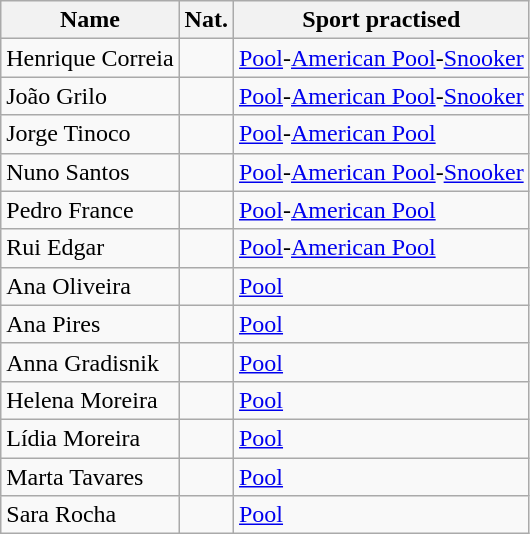<table class="wikitable">
<tr>
<th>Name</th>
<th>Nat.</th>
<th>Sport practised</th>
</tr>
<tr>
<td>Henrique Correia</td>
<td></td>
<td><a href='#'>Pool</a>-<a href='#'>American Pool</a>-<a href='#'>Snooker</a></td>
</tr>
<tr>
<td>João Grilo</td>
<td></td>
<td><a href='#'>Pool</a>-<a href='#'>American Pool</a>-<a href='#'>Snooker</a></td>
</tr>
<tr>
<td>Jorge Tinoco</td>
<td></td>
<td><a href='#'>Pool</a>-<a href='#'>American Pool</a></td>
</tr>
<tr>
<td>Nuno Santos</td>
<td></td>
<td><a href='#'>Pool</a>-<a href='#'>American Pool</a>-<a href='#'>Snooker</a></td>
</tr>
<tr>
<td>Pedro France</td>
<td></td>
<td><a href='#'>Pool</a>-<a href='#'>American Pool</a></td>
</tr>
<tr>
<td>Rui Edgar</td>
<td></td>
<td><a href='#'>Pool</a>-<a href='#'>American Pool</a></td>
</tr>
<tr>
<td>Ana Oliveira</td>
<td></td>
<td><a href='#'>Pool</a></td>
</tr>
<tr>
<td>Ana Pires</td>
<td></td>
<td><a href='#'>Pool</a></td>
</tr>
<tr>
<td>Anna Gradisnik</td>
<td></td>
<td><a href='#'>Pool</a></td>
</tr>
<tr>
<td>Helena Moreira</td>
<td></td>
<td><a href='#'>Pool</a></td>
</tr>
<tr>
<td>Lídia Moreira</td>
<td></td>
<td><a href='#'>Pool</a></td>
</tr>
<tr>
<td>Marta Tavares</td>
<td></td>
<td><a href='#'>Pool</a></td>
</tr>
<tr>
<td>Sara Rocha</td>
<td></td>
<td><a href='#'>Pool</a></td>
</tr>
</table>
